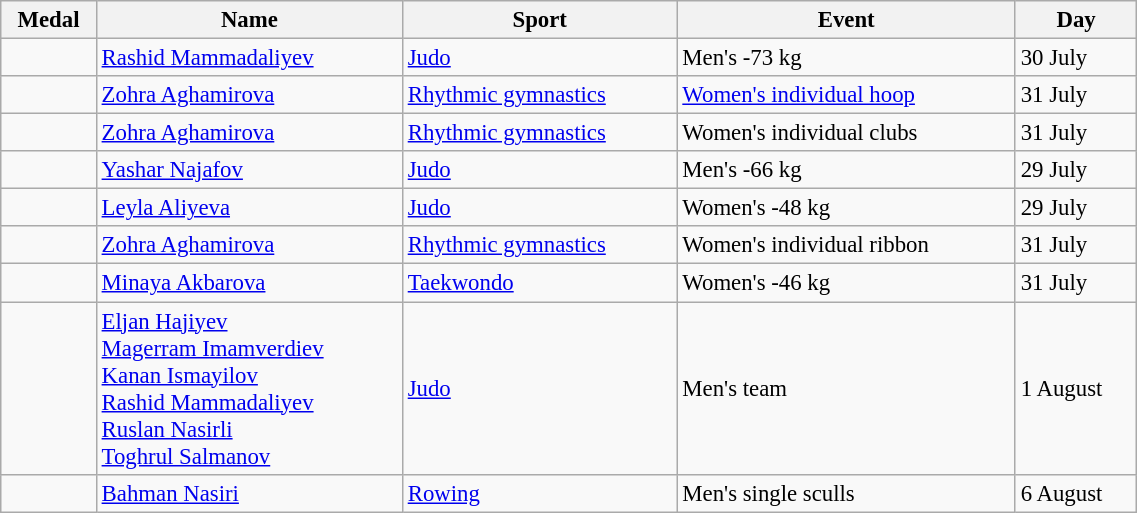<table class="wikitable sortable" style="font-size: 95%; width:60%">
<tr>
<th>Medal</th>
<th>Name</th>
<th>Sport</th>
<th>Event</th>
<th>Day</th>
</tr>
<tr>
<td></td>
<td><a href='#'>Rashid Mammadaliyev</a></td>
<td><a href='#'>Judo</a></td>
<td>Men's -73 kg</td>
<td>30 July</td>
</tr>
<tr>
<td></td>
<td><a href='#'>Zohra Aghamirova</a></td>
<td><a href='#'>Rhythmic gymnastics</a></td>
<td><a href='#'>Women's individual hoop</a></td>
<td>31 July</td>
</tr>
<tr>
<td></td>
<td><a href='#'>Zohra Aghamirova</a></td>
<td><a href='#'>Rhythmic gymnastics</a></td>
<td>Women's individual clubs</td>
<td>31 July</td>
</tr>
<tr>
<td></td>
<td><a href='#'>Yashar Najafov</a></td>
<td><a href='#'>Judo</a></td>
<td>Men's -66 kg</td>
<td>29 July</td>
</tr>
<tr>
<td></td>
<td><a href='#'>Leyla Aliyeva</a></td>
<td><a href='#'>Judo</a></td>
<td>Women's -48 kg</td>
<td>29 July</td>
</tr>
<tr>
<td></td>
<td><a href='#'>Zohra Aghamirova</a></td>
<td><a href='#'>Rhythmic gymnastics</a></td>
<td>Women's individual ribbon</td>
<td>31 July</td>
</tr>
<tr>
<td></td>
<td><a href='#'>Minaya Akbarova</a></td>
<td><a href='#'>Taekwondo</a></td>
<td>Women's -46 kg</td>
<td>31 July</td>
</tr>
<tr>
<td></td>
<td><a href='#'>Eljan Hajiyev</a><br><a href='#'>Magerram Imamverdiev</a><br><a href='#'>Kanan Ismayilov</a><br><a href='#'>Rashid Mammadaliyev</a><br><a href='#'>Ruslan Nasirli</a><br><a href='#'>Toghrul Salmanov</a></td>
<td><a href='#'>Judo</a></td>
<td>Men's team</td>
<td>1 August</td>
</tr>
<tr>
<td></td>
<td><a href='#'>Bahman Nasiri</a></td>
<td><a href='#'>Rowing</a></td>
<td>Men's single sculls</td>
<td>6 August</td>
</tr>
</table>
